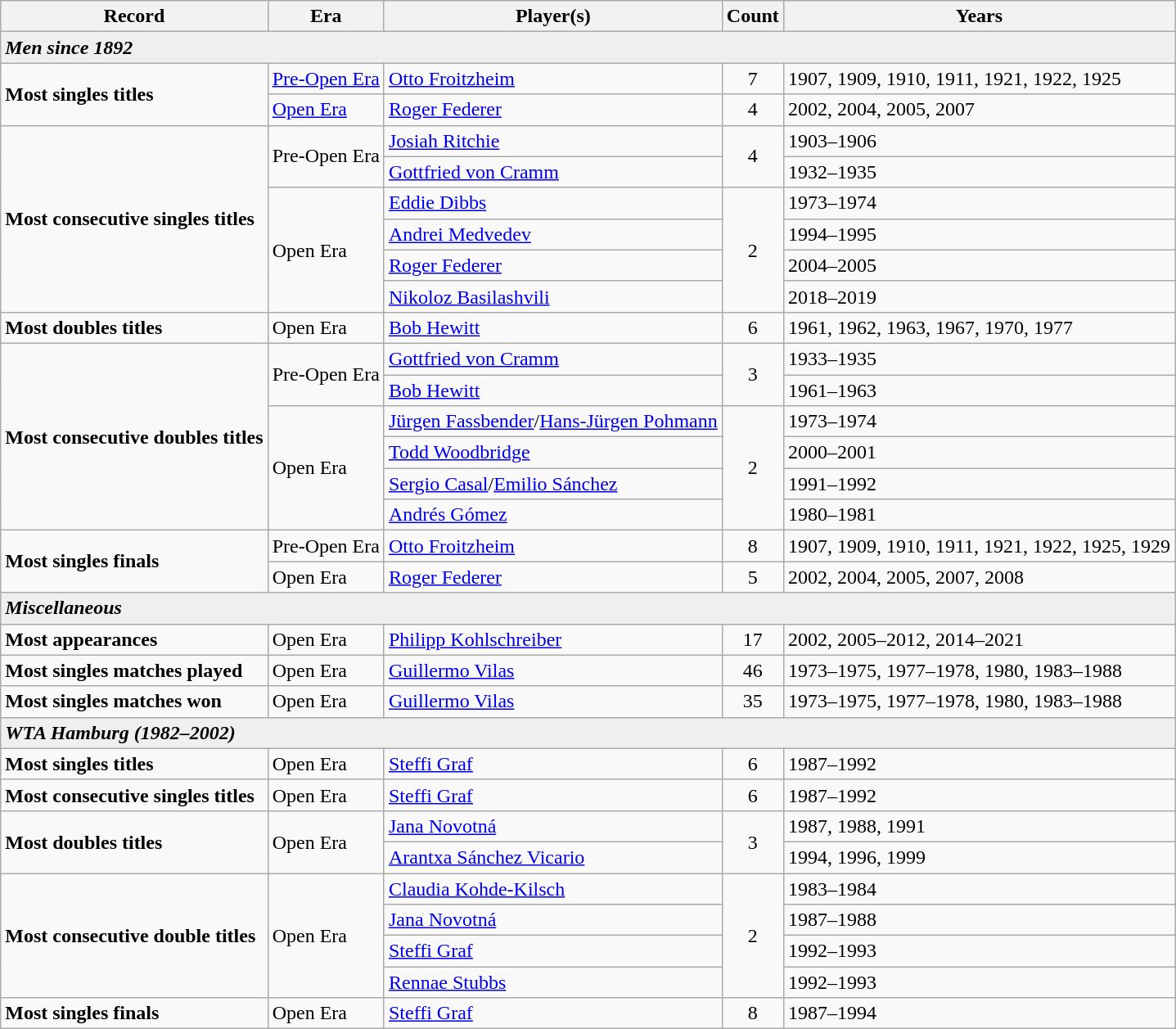<table class="wikitable">
<tr>
<th>Record</th>
<th>Era</th>
<th>Player(s)</th>
<th>Count</th>
<th>Years</th>
</tr>
<tr>
<td colspan=5 style="background: #efefef;"><strong><em>Men since 1892</em></strong></td>
</tr>
<tr>
<td rowspan=2><strong>Most singles titles</strong></td>
<td rowspan=1><a href='#'>Pre-Open Era</a></td>
<td> <a href='#'>Otto Froitzheim</a></td>
<td align=center>7</td>
<td>1907, 1909, 1910, 1911, 1921, 1922, 1925</td>
</tr>
<tr>
<td rowspan=1><a href='#'>Open Era</a></td>
<td> <a href='#'>Roger Federer</a></td>
<td align=center>4</td>
<td>2002, 2004, 2005, 2007</td>
</tr>
<tr>
<td rowspan=6><strong>Most consecutive singles titles</strong></td>
<td rowspan=2>Pre-Open Era</td>
<td> <a href='#'>Josiah Ritchie</a></td>
<td rowspan=2 style="text-align: center;">4</td>
<td>1903–1906</td>
</tr>
<tr>
<td> <a href='#'>Gottfried von Cramm</a></td>
<td>1932–1935</td>
</tr>
<tr>
<td rowspan=4>Open Era</td>
<td> <a href='#'>Eddie Dibbs</a></td>
<td rowspan=4 style="text-align: center;">2</td>
<td>1973–1974</td>
</tr>
<tr>
<td> <a href='#'>Andrei Medvedev</a></td>
<td>1994–1995</td>
</tr>
<tr>
<td> <a href='#'>Roger Federer</a></td>
<td>2004–2005</td>
</tr>
<tr>
<td> <a href='#'>Nikoloz Basilashvili</a></td>
<td>2018–2019</td>
</tr>
<tr>
<td><strong>Most doubles titles</strong></td>
<td>Open Era</td>
<td> <a href='#'>Bob Hewitt</a></td>
<td align=center>6</td>
<td>1961, 1962, 1963, 1967, 1970, 1977</td>
</tr>
<tr>
<td rowspan=6><strong>Most consecutive doubles titles</strong></td>
<td rowspan=2>Pre-Open Era</td>
<td> <a href='#'>Gottfried von Cramm</a></td>
<td rowspan=2 align=center>3</td>
<td>1933–1935</td>
</tr>
<tr>
<td> <a href='#'>Bob Hewitt</a></td>
<td>1961–1963</td>
</tr>
<tr>
<td rowspan=4>Open Era</td>
<td> <a href='#'>Jürgen Fassbender</a>/<a href='#'>Hans-Jürgen Pohmann</a></td>
<td rowspan=4 style="text-align: center;">2</td>
<td>1973–1974</td>
</tr>
<tr>
<td> <a href='#'>Todd Woodbridge</a></td>
<td>2000–2001</td>
</tr>
<tr>
<td> <a href='#'>Sergio Casal</a>/<a href='#'>Emilio Sánchez</a></td>
<td>1991–1992</td>
</tr>
<tr>
<td> <a href='#'>Andrés Gómez</a></td>
<td>1980–1981</td>
</tr>
<tr>
<td rowspan=2><strong>Most singles finals</strong></td>
<td rowspan=1>Pre-Open Era</td>
<td> <a href='#'>Otto Froitzheim</a></td>
<td align=center>8</td>
<td>1907, 1909, 1910, 1911, 1921, 1922, 1925, 1929</td>
</tr>
<tr>
<td rowspan=1>Open Era</td>
<td> <a href='#'>Roger Federer</a></td>
<td align=center>5</td>
<td>2002, 2004, 2005, 2007, 2008</td>
</tr>
<tr>
<td colspan=5 style="background: #efefef;"><strong><em>Miscellaneous</em></strong></td>
</tr>
<tr>
<td><strong>Most appearances</strong></td>
<td>Open Era</td>
<td> <a href='#'>Philipp Kohlschreiber</a></td>
<td align=center>17</td>
<td>2002, 2005–2012, 2014–2021</td>
</tr>
<tr>
<td><strong>Most singles matches played</strong></td>
<td>Open Era</td>
<td> <a href='#'>Guillermo Vilas</a></td>
<td align=center>46</td>
<td>1973–1975, 1977–1978, 1980, 1983–1988</td>
</tr>
<tr>
<td><strong>Most singles matches won</strong></td>
<td>Open Era</td>
<td> <a href='#'>Guillermo Vilas</a></td>
<td align=center>35</td>
<td>1973–1975, 1977–1978, 1980, 1983–1988</td>
</tr>
<tr>
<td colspan=5 style="background: #efefef;"><strong><em>WTA Hamburg (1982–2002)</em></strong></td>
</tr>
<tr>
<td><strong>Most singles titles</strong></td>
<td>Open Era</td>
<td> <a href='#'>Steffi Graf</a></td>
<td align=center>6</td>
<td>1987–1992</td>
</tr>
<tr>
<td><strong>Most consecutive singles titles</strong></td>
<td>Open Era</td>
<td> <a href='#'>Steffi Graf</a></td>
<td align=center>6</td>
<td>1987–1992</td>
</tr>
<tr>
<td rowspan=2><strong>Most doubles titles</strong></td>
<td rowspan=2>Open Era</td>
<td> <a href='#'>Jana Novotná</a></td>
<td rowspan=2 align=center>3</td>
<td>1987, 1988, 1991</td>
</tr>
<tr>
<td> <a href='#'>Arantxa Sánchez Vicario</a></td>
<td>1994, 1996, 1999</td>
</tr>
<tr>
<td rowspan=4><strong>Most consecutive double titles</strong></td>
<td rowspan=4>Open Era</td>
<td> <a href='#'>Claudia Kohde-Kilsch</a></td>
<td rowspan=4 align=center>2</td>
<td>1983–1984</td>
</tr>
<tr>
<td> <a href='#'>Jana Novotná</a></td>
<td>1987–1988</td>
</tr>
<tr>
<td> <a href='#'>Steffi Graf</a></td>
<td>1992–1993</td>
</tr>
<tr>
<td> <a href='#'>Rennae Stubbs</a></td>
<td>1992–1993</td>
</tr>
<tr>
<td><strong>Most singles finals</strong></td>
<td>Open Era</td>
<td> <a href='#'>Steffi Graf</a></td>
<td align=center>8</td>
<td>1987–1994</td>
</tr>
</table>
